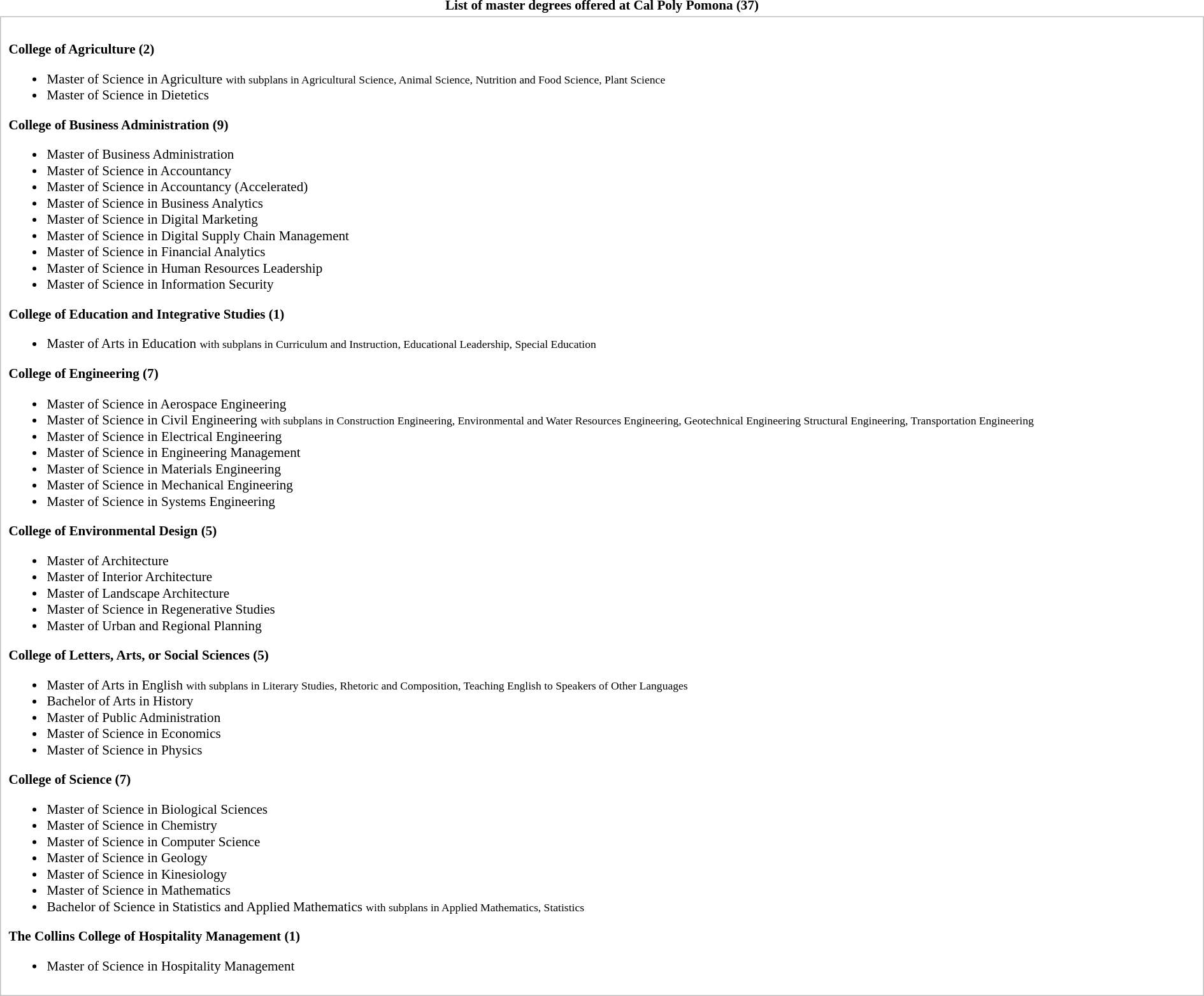<table class="toccolours collapsible collapsed" style="background:inherit; font-size:88%; width:100%;">
<tr>
<th>List of master degrees offered at Cal Poly Pomona (37)</th>
</tr>
<tr>
<td style="border: solid 1px silver; padding: 8px;"><br><strong>College of Agriculture (2)</strong><ul><li>Master of Science in Agriculture <small>with subplans in Agricultural Science, Animal Science, Nutrition and Food Science, Plant Science</small></li><li>Master of Science in Dietetics</li></ul><strong>College of Business Administration (9)</strong><ul><li>Master of Business Administration</li><li>Master of Science in Accountancy</li><li>Master of Science in Accountancy (Accelerated)</li><li>Master of Science in Business Analytics</li><li>Master of Science in Digital Marketing</li><li>Master of Science in Digital Supply Chain Management</li><li>Master of Science in Financial Analytics</li><li>Master of Science in Human Resources Leadership</li><li>Master of Science in Information Security</li></ul><strong>College of Education and Integrative Studies (1)</strong><ul><li>Master of Arts in Education <small>with subplans in Curriculum and Instruction, Educational Leadership, Special Education</small></li></ul><strong>College of Engineering (7)</strong><ul><li>Master of Science in Aerospace Engineering</li><li>Master of Science in Civil Engineering <small>with subplans in Construction Engineering, Environmental and Water Resources Engineering, Geotechnical Engineering Structural Engineering, Transportation Engineering</small></li><li>Master of Science in Electrical Engineering</li><li>Master of Science in Engineering Management</li><li>Master of Science in Materials Engineering</li><li>Master of Science in Mechanical Engineering</li><li>Master of Science in Systems Engineering</li></ul><strong>College of Environmental Design (5)</strong><ul><li>Master of Architecture</li><li>Master of Interior Architecture</li><li>Master of Landscape Architecture</li><li>Master of Science in Regenerative Studies</li><li>Master of Urban and Regional Planning</li></ul><strong>College of Letters, Arts, or Social Sciences (5)</strong><ul><li>Master of Arts in English <small>with subplans in Literary Studies, Rhetoric and Composition, Teaching English to Speakers of Other Languages</small></li><li>Bachelor of Arts in History</li><li>Master of Public Administration</li><li>Master of Science in Economics</li><li>Master of Science in Physics</li></ul><strong>College of Science (7)</strong><ul><li>Master of Science in Biological Sciences</li><li>Master of Science in Chemistry</li><li>Master of Science in Computer Science</li><li>Master of Science in Geology</li><li>Master of Science in Kinesiology</li><li>Master of Science in Mathematics</li><li>Bachelor of Science in Statistics and Applied Mathematics <small>with subplans in Applied Mathematics, Statistics</small></li></ul><strong>The Collins College of Hospitality Management (1)</strong><ul><li>Master of Science in Hospitality Management</li></ul></td>
</tr>
</table>
